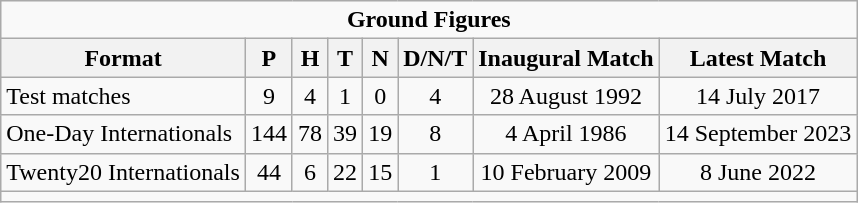<table class="wikitable" style="text-align: center;">
<tr>
<td colspan="10" style="text-align:center;"><strong>Ground Figures</strong></td>
</tr>
<tr>
<th>Format</th>
<th>P</th>
<th>H</th>
<th>T</th>
<th>N</th>
<th>D/N/T</th>
<th>Inaugural Match</th>
<th>Latest Match</th>
</tr>
<tr>
<td style="text-align:left;">Test matches</td>
<td>9</td>
<td>4</td>
<td>1</td>
<td>0</td>
<td>4</td>
<td>28 August 1992</td>
<td>14 July 2017</td>
</tr>
<tr>
<td style="text-align:left;">One-Day Internationals</td>
<td>144</td>
<td>78</td>
<td>39</td>
<td>19</td>
<td>8</td>
<td>4 April 1986</td>
<td>14 September 2023</td>
</tr>
<tr>
<td style="text-align:left;">Twenty20 Internationals</td>
<td>44</td>
<td>6</td>
<td>22</td>
<td>15</td>
<td>1</td>
<td>10 February 2009</td>
<td>8 June 2022</td>
</tr>
<tr>
<td colspan=10 align=center><em></em></td>
</tr>
</table>
